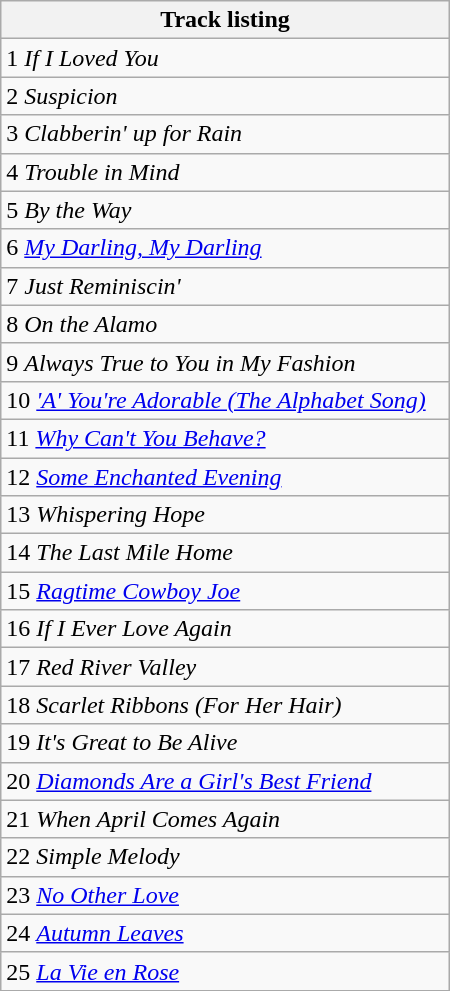<table class="wikitable collapsible collapsed" style="width:300px;">
<tr>
<th>Track listing</th>
</tr>
<tr>
<td>1 <em>If I Loved You</em></td>
</tr>
<tr>
<td>2 <em>Suspicion</em></td>
</tr>
<tr>
<td>3 <em>Clabberin' up for Rain</em></td>
</tr>
<tr>
<td>4 <em>Trouble in Mind</em></td>
</tr>
<tr>
<td>5 <em>By the Way</em></td>
</tr>
<tr>
<td>6 <em><a href='#'>My Darling, My Darling</a></em></td>
</tr>
<tr>
<td>7 <em>Just Reminiscin' </em></td>
</tr>
<tr>
<td>8 <em>On the Alamo</em></td>
</tr>
<tr>
<td>9 <em>Always True to You in My Fashion</em></td>
</tr>
<tr>
<td>10 <em><a href='#'>'A' You're Adorable (The Alphabet Song)</a></em></td>
</tr>
<tr>
<td>11 <em><a href='#'>Why Can't You Behave?</a></em></td>
</tr>
<tr>
<td>12 <em><a href='#'>Some Enchanted Evening</a></em></td>
</tr>
<tr>
<td>13 <em>Whispering Hope</em></td>
</tr>
<tr>
<td>14 <em>The Last Mile Home</em></td>
</tr>
<tr>
<td>15 <em><a href='#'>Ragtime Cowboy Joe</a></em></td>
</tr>
<tr>
<td>16 <em>If I Ever Love Again</em></td>
</tr>
<tr>
<td>17 <em>Red River Valley</em></td>
</tr>
<tr>
<td>18 <em>Scarlet Ribbons (For Her Hair)</em></td>
</tr>
<tr>
<td>19 <em>It's Great to Be Alive</em></td>
</tr>
<tr>
<td>20 <em><a href='#'>Diamonds Are a Girl's Best Friend</a></em></td>
</tr>
<tr>
<td>21 <em>When April Comes Again</em></td>
</tr>
<tr>
<td>22 <em>Simple Melody</em></td>
</tr>
<tr>
<td>23 <em><a href='#'>No Other Love</a></em></td>
</tr>
<tr>
<td>24 <em><a href='#'>Autumn Leaves</a></em></td>
</tr>
<tr>
<td>25 <em><a href='#'>La Vie en Rose</a></em></td>
</tr>
</table>
